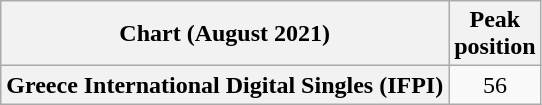<table class="wikitable plainrowheaders" style="text-align:center">
<tr>
<th scope="col">Chart (August 2021)</th>
<th scope="col">Peak<br>position</th>
</tr>
<tr>
<th scope="row">Greece International Digital Singles (IFPI)</th>
<td>56</td>
</tr>
</table>
